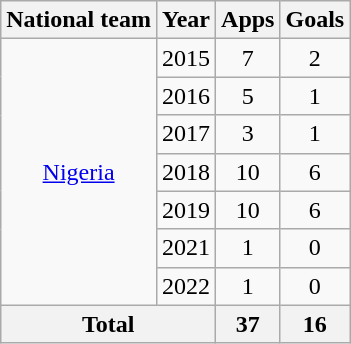<table class="wikitable" style="text-align:center">
<tr>
<th>National team</th>
<th>Year</th>
<th>Apps</th>
<th>Goals</th>
</tr>
<tr>
<td rowspan="7"><a href='#'>Nigeria</a></td>
<td>2015</td>
<td>7</td>
<td>2</td>
</tr>
<tr>
<td>2016</td>
<td>5</td>
<td>1</td>
</tr>
<tr>
<td>2017</td>
<td>3</td>
<td>1</td>
</tr>
<tr>
<td>2018</td>
<td>10</td>
<td>6</td>
</tr>
<tr>
<td>2019</td>
<td>10</td>
<td>6</td>
</tr>
<tr>
<td>2021</td>
<td>1</td>
<td>0</td>
</tr>
<tr>
<td>2022</td>
<td>1</td>
<td>0</td>
</tr>
<tr>
<th colspan="2">Total</th>
<th>37</th>
<th>16</th>
</tr>
</table>
